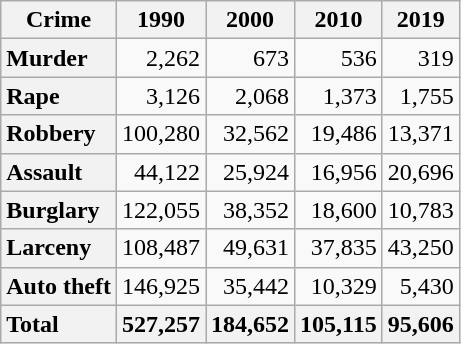<table class="wikitable sortable">
<tr>
<th>Crime</th>
<th>1990</th>
<th>2000</th>
<th>2010</th>
<th>2019</th>
</tr>
<tr style="text-align: right">
<th style="text-align: left">Murder</th>
<td>2,262</td>
<td>673</td>
<td>536</td>
<td>319</td>
</tr>
<tr style="text-align: right">
<th style="text-align: left">Rape</th>
<td>3,126</td>
<td>2,068</td>
<td>1,373</td>
<td>1,755</td>
</tr>
<tr style="text-align: right">
<th style="text-align: left">Robbery</th>
<td>100,280</td>
<td>32,562</td>
<td>19,486</td>
<td>13,371</td>
</tr>
<tr style="text-align: right">
<th style="text-align: left">Assault</th>
<td>44,122</td>
<td>25,924</td>
<td>16,956</td>
<td>20,696</td>
</tr>
<tr style="text-align: right">
<th style="text-align: left">Burglary</th>
<td>122,055</td>
<td>38,352</td>
<td>18,600</td>
<td>10,783</td>
</tr>
<tr style="text-align: right">
<th style="text-align: left">Larceny</th>
<td>108,487</td>
<td>49,631</td>
<td>37,835</td>
<td>43,250</td>
</tr>
<tr style="text-align: right">
<th style="text-align: left">Auto theft</th>
<td>146,925</td>
<td>35,442</td>
<td>10,329</td>
<td>5,430</td>
</tr>
<tr style="text-align: right">
<th style="text-align: left"><strong>Total</strong></th>
<th><strong>527,257</strong></th>
<th><strong>184,652</strong></th>
<th><strong>105,115</strong></th>
<th><strong>95,606</strong></th>
</tr>
</table>
